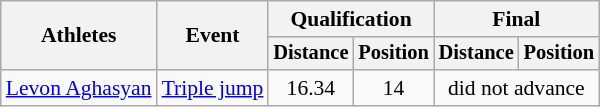<table class=wikitable style="font-size:90%">
<tr>
<th rowspan="2">Athletes</th>
<th rowspan="2">Event</th>
<th colspan="2">Qualification</th>
<th colspan="2">Final</th>
</tr>
<tr style="font-size:95%">
<th>Distance</th>
<th>Position</th>
<th>Distance</th>
<th>Position</th>
</tr>
<tr>
<td><a href='#'>Levon Aghasyan</a></td>
<td><a href='#'>Triple jump</a></td>
<td align=center>16.34</td>
<td align=center>14</td>
<td align=center colspan=2>did not advance</td>
</tr>
</table>
